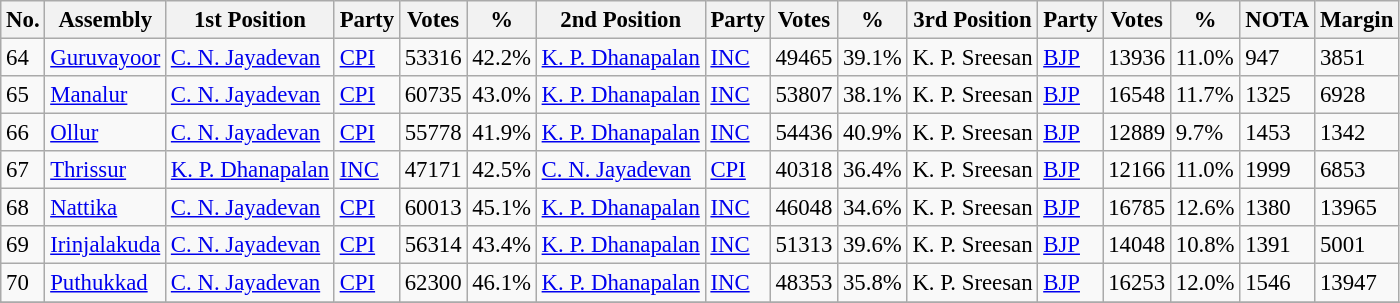<table class="wikitable sortable" style="font-size:95%;">
<tr>
<th>No.</th>
<th>Assembly</th>
<th>1st Position</th>
<th>Party</th>
<th>Votes</th>
<th>%</th>
<th>2nd Position</th>
<th>Party</th>
<th>Votes</th>
<th>%</th>
<th>3rd Position</th>
<th>Party</th>
<th>Votes</th>
<th>%</th>
<th>NOTA</th>
<th>Margin</th>
</tr>
<tr>
<td>64</td>
<td><a href='#'>Guruvayoor</a></td>
<td><a href='#'>C. N. Jayadevan</a></td>
<td><a href='#'>CPI</a></td>
<td>53316</td>
<td>42.2%</td>
<td><a href='#'>K. P. Dhanapalan</a></td>
<td><a href='#'>INC</a></td>
<td>49465</td>
<td>39.1%</td>
<td>K. P. Sreesan</td>
<td><a href='#'>BJP</a></td>
<td>13936</td>
<td>11.0%</td>
<td>947</td>
<td>3851</td>
</tr>
<tr>
<td>65</td>
<td><a href='#'>Manalur</a></td>
<td><a href='#'>C. N. Jayadevan</a></td>
<td><a href='#'>CPI</a></td>
<td>60735</td>
<td>43.0%</td>
<td><a href='#'>K. P. Dhanapalan</a></td>
<td><a href='#'>INC</a></td>
<td>53807</td>
<td>38.1%</td>
<td>K. P. Sreesan</td>
<td><a href='#'>BJP</a></td>
<td>16548</td>
<td>11.7%</td>
<td>1325</td>
<td>6928</td>
</tr>
<tr>
<td>66</td>
<td><a href='#'>Ollur</a></td>
<td><a href='#'>C. N. Jayadevan</a></td>
<td><a href='#'>CPI</a></td>
<td>55778</td>
<td>41.9%</td>
<td><a href='#'>K. P. Dhanapalan</a></td>
<td><a href='#'>INC</a></td>
<td>54436</td>
<td>40.9%</td>
<td>K. P. Sreesan</td>
<td><a href='#'>BJP</a></td>
<td>12889</td>
<td>9.7%</td>
<td>1453</td>
<td>1342</td>
</tr>
<tr>
<td>67</td>
<td><a href='#'>Thrissur</a></td>
<td><a href='#'>K. P. Dhanapalan</a></td>
<td><a href='#'>INC</a></td>
<td>47171</td>
<td>42.5%</td>
<td><a href='#'>C. N. Jayadevan</a></td>
<td><a href='#'>CPI</a></td>
<td>40318</td>
<td>36.4%</td>
<td>K. P. Sreesan</td>
<td><a href='#'>BJP</a></td>
<td>12166</td>
<td>11.0%</td>
<td>1999</td>
<td>6853</td>
</tr>
<tr>
<td>68</td>
<td><a href='#'>Nattika</a></td>
<td><a href='#'>C. N. Jayadevan</a></td>
<td><a href='#'>CPI</a></td>
<td>60013</td>
<td>45.1%</td>
<td><a href='#'>K. P. Dhanapalan</a></td>
<td><a href='#'>INC</a></td>
<td>46048</td>
<td>34.6%</td>
<td>K. P. Sreesan</td>
<td><a href='#'>BJP</a></td>
<td>16785</td>
<td>12.6%</td>
<td>1380</td>
<td>13965</td>
</tr>
<tr>
<td>69</td>
<td><a href='#'>Irinjalakuda</a></td>
<td><a href='#'>C. N. Jayadevan</a></td>
<td><a href='#'>CPI</a></td>
<td>56314</td>
<td>43.4%</td>
<td><a href='#'>K. P. Dhanapalan</a></td>
<td><a href='#'>INC</a></td>
<td>51313</td>
<td>39.6%</td>
<td>K. P. Sreesan</td>
<td><a href='#'>BJP</a></td>
<td>14048</td>
<td>10.8%</td>
<td>1391</td>
<td>5001</td>
</tr>
<tr>
<td>70</td>
<td><a href='#'>Puthukkad</a></td>
<td><a href='#'>C. N. Jayadevan</a></td>
<td><a href='#'>CPI</a></td>
<td>62300</td>
<td>46.1%</td>
<td><a href='#'>K. P. Dhanapalan</a></td>
<td><a href='#'>INC</a></td>
<td>48353</td>
<td>35.8%</td>
<td>K. P. Sreesan</td>
<td><a href='#'>BJP</a></td>
<td>16253</td>
<td>12.0%</td>
<td>1546</td>
<td>13947</td>
</tr>
<tr>
</tr>
<tr>
</tr>
</table>
